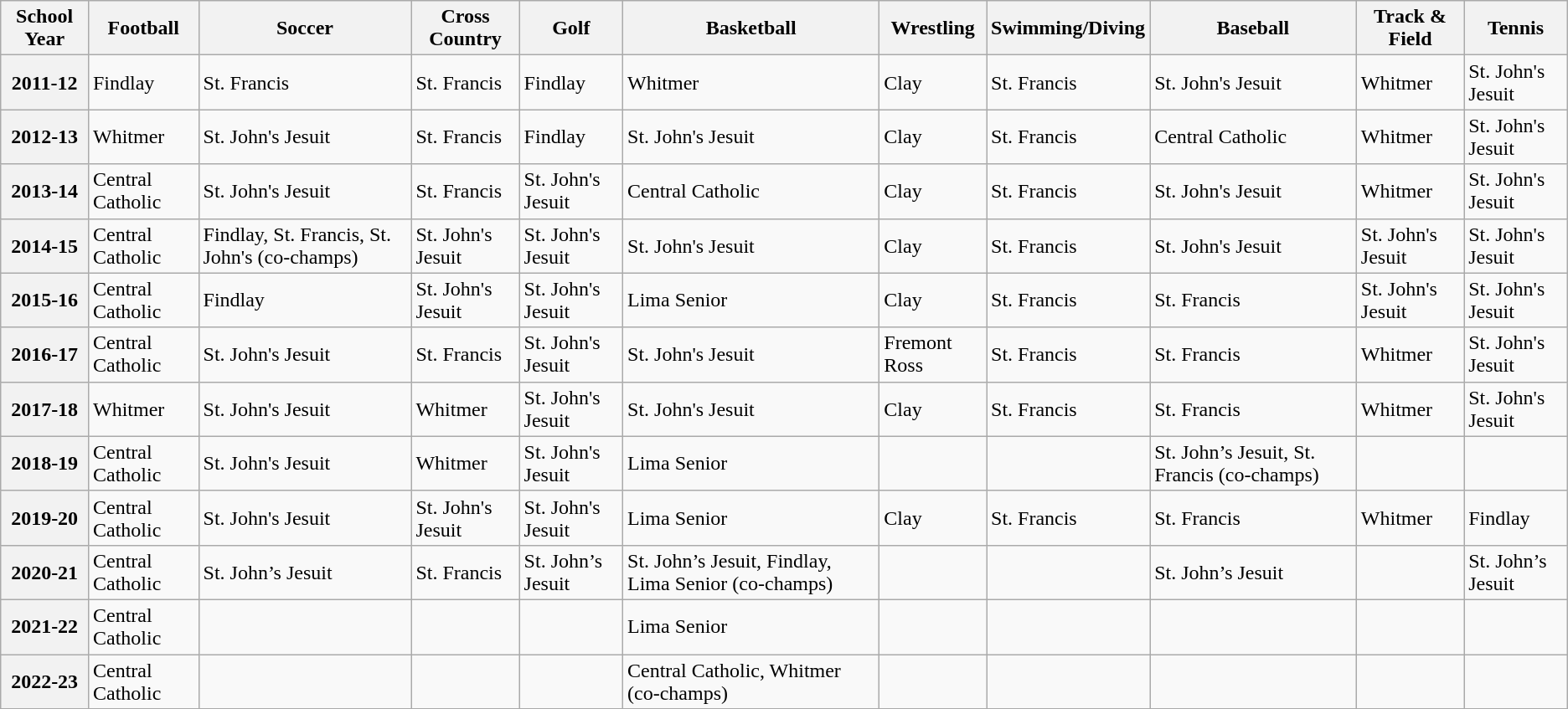<table class="wikitable">
<tr>
<th>School Year</th>
<th>Football</th>
<th>Soccer</th>
<th>Cross Country</th>
<th>Golf</th>
<th>Basketball</th>
<th>Wrestling</th>
<th>Swimming/Diving</th>
<th>Baseball</th>
<th>Track & Field</th>
<th>Tennis</th>
</tr>
<tr align="left">
<th>2011-12</th>
<td>Findlay</td>
<td>St. Francis</td>
<td>St. Francis</td>
<td>Findlay</td>
<td>Whitmer</td>
<td>Clay</td>
<td>St. Francis</td>
<td>St. John's Jesuit</td>
<td>Whitmer</td>
<td>St. John's Jesuit</td>
</tr>
<tr align="left">
<th>2012-13</th>
<td>Whitmer</td>
<td>St. John's Jesuit</td>
<td>St. Francis</td>
<td>Findlay</td>
<td>St. John's Jesuit</td>
<td>Clay</td>
<td>St. Francis</td>
<td>Central Catholic</td>
<td>Whitmer</td>
<td>St. John's Jesuit</td>
</tr>
<tr align="left">
<th>2013-14</th>
<td>Central Catholic</td>
<td>St. John's Jesuit</td>
<td>St. Francis</td>
<td>St. John's Jesuit</td>
<td>Central Catholic</td>
<td>Clay</td>
<td>St. Francis</td>
<td>St. John's Jesuit</td>
<td>Whitmer</td>
<td>St. John's Jesuit</td>
</tr>
<tr align="left">
<th>2014-15</th>
<td>Central Catholic</td>
<td>Findlay, St. Francis, St. John's (co-champs)</td>
<td>St. John's Jesuit</td>
<td>St. John's Jesuit</td>
<td>St. John's Jesuit</td>
<td>Clay</td>
<td>St. Francis</td>
<td>St. John's Jesuit</td>
<td>St. John's Jesuit</td>
<td>St. John's Jesuit</td>
</tr>
<tr align="left">
<th>2015-16</th>
<td>Central Catholic</td>
<td>Findlay</td>
<td>St. John's Jesuit</td>
<td>St. John's Jesuit</td>
<td>Lima Senior</td>
<td>Clay</td>
<td>St. Francis</td>
<td>St. Francis</td>
<td>St. John's Jesuit</td>
<td>St. John's Jesuit</td>
</tr>
<tr align="left">
<th>2016-17</th>
<td>Central Catholic</td>
<td>St. John's Jesuit</td>
<td>St. Francis</td>
<td>St. John's Jesuit</td>
<td>St. John's Jesuit</td>
<td>Fremont Ross</td>
<td>St. Francis</td>
<td>St. Francis</td>
<td>Whitmer</td>
<td>St. John's Jesuit</td>
</tr>
<tr align="left">
<th>2017-18</th>
<td>Whitmer</td>
<td>St. John's Jesuit</td>
<td>Whitmer</td>
<td>St. John's Jesuit</td>
<td>St. John's Jesuit</td>
<td>Clay</td>
<td>St. Francis</td>
<td>St. Francis</td>
<td>Whitmer</td>
<td>St. John's Jesuit</td>
</tr>
<tr align="left">
<th>2018-19</th>
<td>Central Catholic</td>
<td>St. John's Jesuit</td>
<td>Whitmer</td>
<td>St. John's Jesuit</td>
<td>Lima Senior</td>
<td></td>
<td></td>
<td>St. John’s Jesuit, St. Francis (co-champs)</td>
<td></td>
<td></td>
</tr>
<tr align="left">
<th>2019-20</th>
<td>Central Catholic</td>
<td>St. John's Jesuit</td>
<td>St. John's Jesuit</td>
<td>St. John's Jesuit</td>
<td>Lima Senior</td>
<td>Clay</td>
<td>St. Francis</td>
<td>St. Francis</td>
<td>Whitmer</td>
<td>Findlay</td>
</tr>
<tr align="left">
<th>2020-21</th>
<td>Central Catholic</td>
<td>St. John’s Jesuit</td>
<td>St. Francis</td>
<td>St. John’s Jesuit</td>
<td>St. John’s Jesuit, Findlay, Lima Senior (co-champs)</td>
<td></td>
<td></td>
<td>St. John’s Jesuit</td>
<td></td>
<td>St. John’s Jesuit</td>
</tr>
<tr align="left">
<th>2021-22</th>
<td>Central Catholic</td>
<td></td>
<td></td>
<td></td>
<td>Lima Senior</td>
<td></td>
<td></td>
<td></td>
<td></td>
<td></td>
</tr>
<tr align="left">
<th>2022-23</th>
<td>Central Catholic</td>
<td></td>
<td></td>
<td></td>
<td>Central Catholic, Whitmer (co-champs)</td>
<td></td>
<td></td>
<td></td>
<td></td>
<td></td>
</tr>
<tr>
</tr>
</table>
